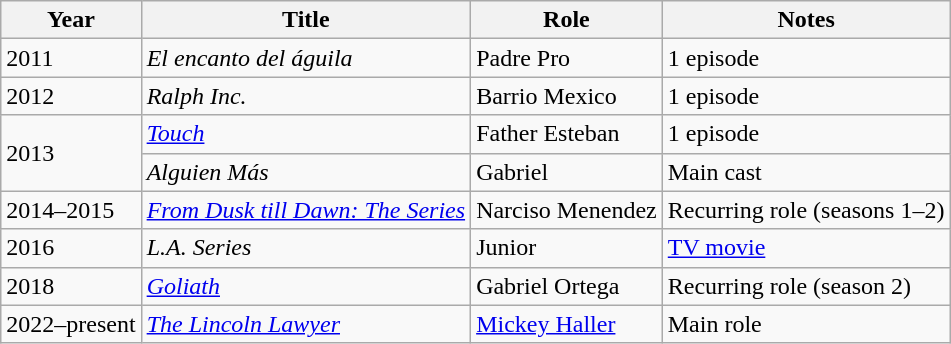<table class="wikitable unsortable">
<tr>
<th>Year</th>
<th>Title</th>
<th>Role</th>
<th>Notes</th>
</tr>
<tr>
<td>2011</td>
<td><em>El encanto del águila</em></td>
<td>Padre Pro</td>
<td>1 episode</td>
</tr>
<tr>
<td>2012</td>
<td><em>Ralph Inc.</em></td>
<td>Barrio Mexico</td>
<td>1 episode</td>
</tr>
<tr>
<td rowspan="2">2013</td>
<td><em><a href='#'>Touch</a></em></td>
<td>Father Esteban</td>
<td>1 episode</td>
</tr>
<tr>
<td><em>Alguien Más</em></td>
<td>Gabriel</td>
<td>Main cast</td>
</tr>
<tr>
<td>2014–2015</td>
<td><em><a href='#'>From Dusk till Dawn: The Series</a></em></td>
<td>Narciso Menendez</td>
<td>Recurring role (seasons 1–2)</td>
</tr>
<tr>
<td>2016</td>
<td><em>L.A. Series</em></td>
<td>Junior</td>
<td><a href='#'>TV movie</a></td>
</tr>
<tr>
<td>2018</td>
<td><em><a href='#'>Goliath</a></em></td>
<td>Gabriel Ortega</td>
<td>Recurring role (season 2)</td>
</tr>
<tr>
<td>2022–present</td>
<td><em><a href='#'>The Lincoln Lawyer</a></em></td>
<td><a href='#'>Mickey Haller</a></td>
<td>Main role</td>
</tr>
</table>
